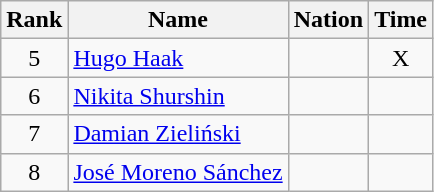<table class="wikitable sortable" style="text-align:center">
<tr>
<th>Rank</th>
<th>Name</th>
<th>Nation</th>
<th>Time</th>
</tr>
<tr>
<td>5</td>
<td align=left><a href='#'>Hugo Haak</a></td>
<td align=left></td>
<td>X</td>
</tr>
<tr>
<td>6</td>
<td align=left><a href='#'>Nikita Shurshin</a></td>
<td align=left></td>
<td></td>
</tr>
<tr>
<td>7</td>
<td align=left><a href='#'>Damian Zieliński</a></td>
<td align=left></td>
<td></td>
</tr>
<tr>
<td>8</td>
<td align=left><a href='#'>José Moreno Sánchez</a></td>
<td align=left></td>
<td></td>
</tr>
</table>
